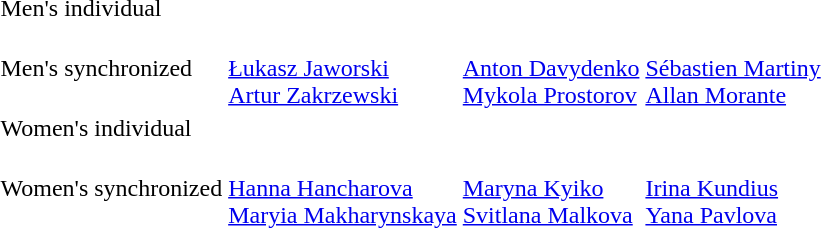<table>
<tr>
<td>Men's individual<br></td>
<td></td>
<td></td>
<td></td>
</tr>
<tr>
<td>Men's synchronized<br></td>
<td><br><a href='#'>Łukasz Jaworski</a><br><a href='#'>Artur Zakrzewski</a></td>
<td><br><a href='#'>Anton Davydenko</a><br><a href='#'>Mykola Prostorov</a></td>
<td><br><a href='#'>Sébastien Martiny</a><br><a href='#'>Allan Morante</a></td>
</tr>
<tr>
<td>Women's individual<br></td>
<td></td>
<td></td>
<td></td>
</tr>
<tr>
<td>Women's synchronized<br></td>
<td><br><a href='#'>Hanna Hancharova</a><br><a href='#'>Maryia Makharynskaya</a></td>
<td><br><a href='#'>Maryna Kyiko</a><br><a href='#'>Svitlana Malkova</a></td>
<td><br><a href='#'>Irina Kundius</a><br><a href='#'>Yana Pavlova</a></td>
</tr>
</table>
